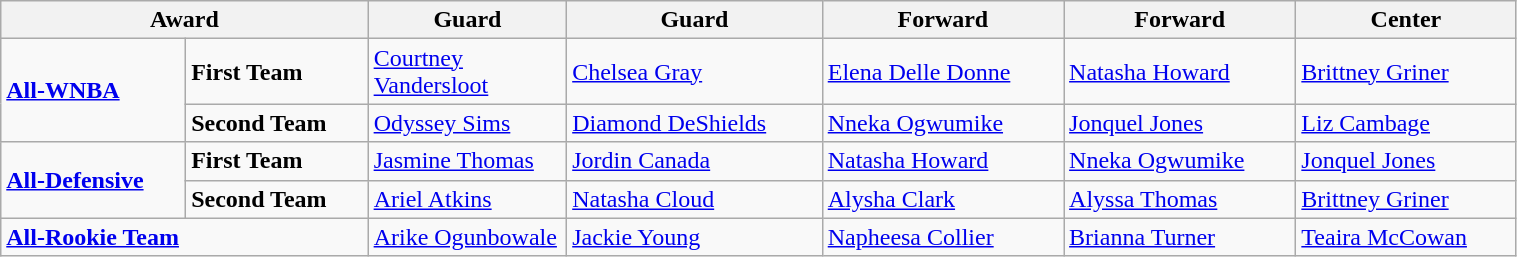<table class="wikitable" style="width: 80%">
<tr>
<th colspan="2">Award</th>
<th width=125>Guard</th>
<th>Guard</th>
<th>Forward</th>
<th>Forward</th>
<th>Center</th>
</tr>
<tr>
<td rowspan="2"><strong><a href='#'>All-WNBA</a></strong></td>
<td><strong>First Team</strong></td>
<td><a href='#'>Courtney Vandersloot</a></td>
<td><a href='#'>Chelsea Gray</a></td>
<td><a href='#'>Elena Delle Donne</a></td>
<td><a href='#'>Natasha Howard</a></td>
<td><a href='#'>Brittney Griner</a></td>
</tr>
<tr>
<td><strong>Second Team</strong></td>
<td><a href='#'>Odyssey Sims</a></td>
<td><a href='#'>Diamond DeShields</a></td>
<td><a href='#'>Nneka Ogwumike</a></td>
<td><a href='#'>Jonquel Jones</a></td>
<td><a href='#'>Liz Cambage</a></td>
</tr>
<tr>
<td rowspan="2"><strong><a href='#'>All-Defensive</a></strong></td>
<td><strong>First Team</strong></td>
<td><a href='#'>Jasmine Thomas</a></td>
<td><a href='#'>Jordin Canada</a></td>
<td><a href='#'>Natasha Howard</a></td>
<td><a href='#'>Nneka Ogwumike</a></td>
<td><a href='#'>Jonquel Jones</a></td>
</tr>
<tr>
<td><strong>Second Team</strong></td>
<td><a href='#'>Ariel Atkins</a></td>
<td><a href='#'>Natasha Cloud</a></td>
<td><a href='#'>Alysha Clark</a></td>
<td><a href='#'>Alyssa Thomas</a></td>
<td><a href='#'>Brittney Griner</a></td>
</tr>
<tr>
<td colspan="2"><strong><a href='#'>All-Rookie Team</a></strong></td>
<td><a href='#'>Arike Ogunbowale</a></td>
<td><a href='#'>Jackie Young</a></td>
<td><a href='#'>Napheesa Collier</a></td>
<td><a href='#'>Brianna Turner</a></td>
<td><a href='#'>Teaira McCowan</a></td>
</tr>
</table>
